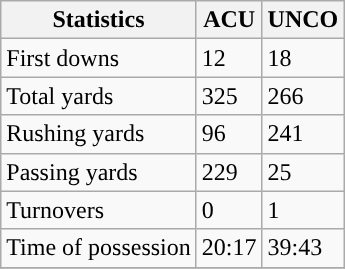<table class="wikitable" style="float: left;">
<tr>
<th>Statistics</th>
<th>ACU</th>
<th>UNCO</th>
</tr>
<tr>
<td>First downs</td>
<td>12</td>
<td>18</td>
</tr>
<tr>
<td>Total yards</td>
<td>325</td>
<td>266</td>
</tr>
<tr>
<td>Rushing yards</td>
<td>96</td>
<td>241</td>
</tr>
<tr>
<td>Passing yards</td>
<td>229</td>
<td>25</td>
</tr>
<tr>
<td>Turnovers</td>
<td>0</td>
<td>1</td>
</tr>
<tr>
<td>Time of possession</td>
<td>20:17</td>
<td>39:43</td>
</tr>
<tr>
</tr>
</table>
